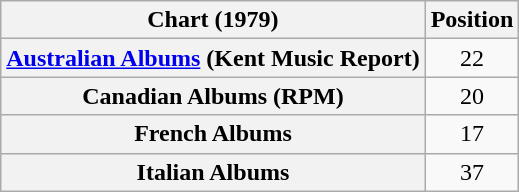<table class="wikitable sortable plainrowheaders" style="text-align:center;">
<tr>
<th scope="col">Chart (1979)</th>
<th scope="col">Position</th>
</tr>
<tr>
<th scope="row"><a href='#'>Australian Albums</a> (Kent Music Report)</th>
<td>22</td>
</tr>
<tr>
<th scope="row">Canadian Albums (RPM)</th>
<td>20</td>
</tr>
<tr>
<th scope="row">French Albums</th>
<td>17</td>
</tr>
<tr>
<th scope="row">Italian Albums</th>
<td>37</td>
</tr>
</table>
